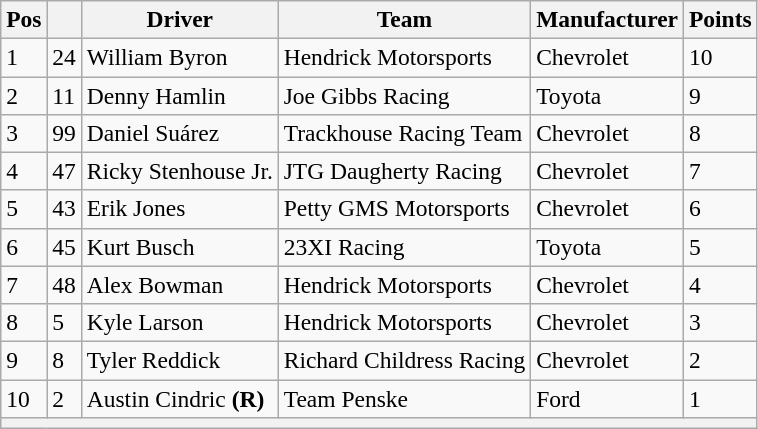<table class="wikitable" style="font-size:98%">
<tr>
<th>Pos</th>
<th></th>
<th>Driver</th>
<th>Team</th>
<th>Manufacturer</th>
<th>Points</th>
</tr>
<tr>
<td>1</td>
<td>24</td>
<td>William Byron</td>
<td>Hendrick Motorsports</td>
<td>Chevrolet</td>
<td>10</td>
</tr>
<tr>
<td>2</td>
<td>11</td>
<td>Denny Hamlin</td>
<td>Joe Gibbs Racing</td>
<td>Toyota</td>
<td>9</td>
</tr>
<tr>
<td>3</td>
<td>99</td>
<td>Daniel Suárez</td>
<td>Trackhouse Racing Team</td>
<td>Chevrolet</td>
<td>8</td>
</tr>
<tr>
<td>4</td>
<td>47</td>
<td>Ricky Stenhouse Jr.</td>
<td>JTG Daugherty Racing</td>
<td>Chevrolet</td>
<td>7</td>
</tr>
<tr>
<td>5</td>
<td>43</td>
<td>Erik Jones</td>
<td>Petty GMS Motorsports</td>
<td>Chevrolet</td>
<td>6</td>
</tr>
<tr>
<td>6</td>
<td>45</td>
<td>Kurt Busch</td>
<td>23XI Racing</td>
<td>Toyota</td>
<td>5</td>
</tr>
<tr>
<td>7</td>
<td>48</td>
<td>Alex Bowman</td>
<td>Hendrick Motorsports</td>
<td>Chevrolet</td>
<td>4</td>
</tr>
<tr>
<td>8</td>
<td>5</td>
<td>Kyle Larson</td>
<td>Hendrick Motorsports</td>
<td>Chevrolet</td>
<td>3</td>
</tr>
<tr>
<td>9</td>
<td>8</td>
<td>Tyler Reddick</td>
<td>Richard Childress Racing</td>
<td>Chevrolet</td>
<td>2</td>
</tr>
<tr>
<td>10</td>
<td>2</td>
<td>Austin Cindric <strong>(R)</strong></td>
<td>Team Penske</td>
<td>Ford</td>
<td>1</td>
</tr>
<tr>
<th colspan="6"></th>
</tr>
</table>
